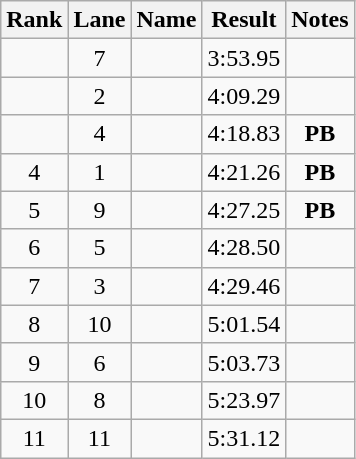<table class="wikitable" style="text-align:center">
<tr>
<th>Rank</th>
<th>Lane</th>
<th>Name</th>
<th>Result</th>
<th>Notes</th>
</tr>
<tr>
<td></td>
<td>7</td>
<td align="left"></td>
<td>3:53.95</td>
<td></td>
</tr>
<tr>
<td></td>
<td>2</td>
<td align="left"></td>
<td>4:09.29</td>
<td></td>
</tr>
<tr>
<td></td>
<td>4</td>
<td align="left"></td>
<td>4:18.83</td>
<td><strong>PB</strong></td>
</tr>
<tr>
<td>4</td>
<td>1</td>
<td align="left"></td>
<td>4:21.26</td>
<td><strong>PB</strong></td>
</tr>
<tr>
<td>5</td>
<td>9</td>
<td align="left"></td>
<td>4:27.25</td>
<td><strong>PB</strong></td>
</tr>
<tr>
<td>6</td>
<td>5</td>
<td align="left"></td>
<td>4:28.50</td>
<td></td>
</tr>
<tr>
<td>7</td>
<td>3</td>
<td align="left"></td>
<td>4:29.46</td>
<td></td>
</tr>
<tr>
<td>8</td>
<td>10</td>
<td align="left"></td>
<td>5:01.54</td>
<td></td>
</tr>
<tr>
<td>9</td>
<td>6</td>
<td align="left"></td>
<td>5:03.73</td>
<td></td>
</tr>
<tr>
<td>10</td>
<td>8</td>
<td align="left"></td>
<td>5:23.97</td>
<td></td>
</tr>
<tr>
<td>11</td>
<td>11</td>
<td align="left"></td>
<td>5:31.12</td>
<td></td>
</tr>
</table>
